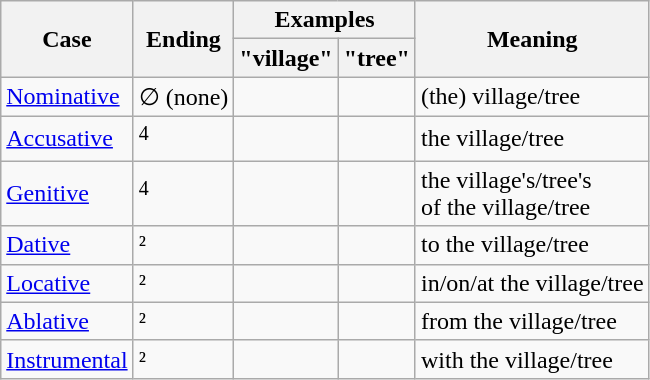<table class="wikitable">
<tr>
<th rowspan="2">Case</th>
<th rowspan="2">Ending</th>
<th colspan="2">Examples</th>
<th rowspan="2">Meaning</th>
</tr>
<tr>
<th> "village"</th>
<th> "tree"</th>
</tr>
<tr>
<td><a href='#'>Nominative</a></td>
<td>∅ (none)</td>
<td></td>
<td></td>
<td>(the) village/tree</td>
</tr>
<tr>
<td><a href='#'>Accusative</a></td>
<td> <sup>4</sup></td>
<td></td>
<td></td>
<td>the village/tree</td>
</tr>
<tr>
<td><a href='#'>Genitive</a></td>
<td> <sup>4</sup></td>
<td></td>
<td></td>
<td>the village's/tree's<br>of the village/tree</td>
</tr>
<tr>
<td><a href='#'>Dative</a></td>
<td> ²</td>
<td></td>
<td></td>
<td>to the village/tree</td>
</tr>
<tr>
<td><a href='#'>Locative</a></td>
<td> ²</td>
<td></td>
<td></td>
<td>in/on/at the village/tree</td>
</tr>
<tr>
<td><a href='#'>Ablative</a></td>
<td> ²</td>
<td></td>
<td></td>
<td>from the village/tree</td>
</tr>
<tr>
<td><a href='#'>Instrumental</a></td>
<td> ²</td>
<td></td>
<td></td>
<td>with the village/tree</td>
</tr>
</table>
